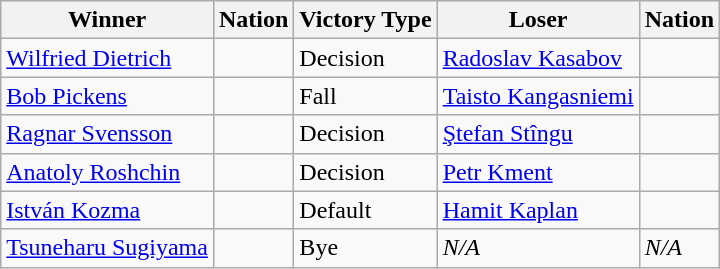<table class="wikitable sortable" style="text-align:left;">
<tr>
<th>Winner</th>
<th>Nation</th>
<th>Victory Type</th>
<th>Loser</th>
<th>Nation</th>
</tr>
<tr>
<td><a href='#'>Wilfried Dietrich</a></td>
<td></td>
<td>Decision</td>
<td><a href='#'>Radoslav Kasabov</a></td>
<td></td>
</tr>
<tr>
<td><a href='#'>Bob Pickens</a></td>
<td></td>
<td>Fall</td>
<td><a href='#'>Taisto Kangasniemi</a></td>
<td></td>
</tr>
<tr>
<td><a href='#'>Ragnar Svensson</a></td>
<td></td>
<td>Decision</td>
<td><a href='#'>Ştefan Stîngu</a></td>
<td></td>
</tr>
<tr>
<td><a href='#'>Anatoly Roshchin</a></td>
<td></td>
<td>Decision</td>
<td><a href='#'>Petr Kment</a></td>
<td></td>
</tr>
<tr>
<td><a href='#'>István Kozma</a></td>
<td></td>
<td>Default</td>
<td><a href='#'>Hamit Kaplan</a></td>
<td></td>
</tr>
<tr>
<td><a href='#'>Tsuneharu Sugiyama</a></td>
<td></td>
<td>Bye</td>
<td><em>N/A</em></td>
<td><em>N/A</em></td>
</tr>
</table>
